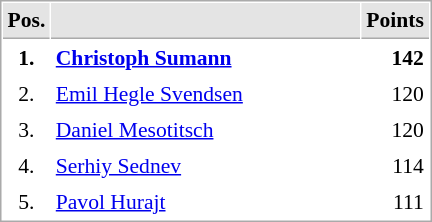<table cellspacing="1" cellpadding="3" style="border:1px solid #AAAAAA;font-size:90%">
<tr bgcolor="#E4E4E4">
<th style="border-bottom:1px solid #AAAAAA" width=10>Pos.</th>
<th style="border-bottom:1px solid #AAAAAA" width=200></th>
<th style="border-bottom:1px solid #AAAAAA" width=20>Points</th>
</tr>
<tr>
<td align="center"><strong>1.</strong></td>
<td> <strong><a href='#'>Christoph Sumann</a></strong></td>
<td align="right"><strong>142</strong></td>
</tr>
<tr>
<td align="center">2.</td>
<td> <a href='#'>Emil Hegle Svendsen</a></td>
<td align="right">120</td>
</tr>
<tr>
<td align="center">3.</td>
<td> <a href='#'>Daniel Mesotitsch</a></td>
<td align="right">120</td>
</tr>
<tr>
<td align="center">4.</td>
<td> <a href='#'>Serhiy Sednev</a></td>
<td align="right">114</td>
</tr>
<tr>
<td align="center">5.</td>
<td> <a href='#'>Pavol Hurajt</a></td>
<td align="right">111</td>
</tr>
</table>
